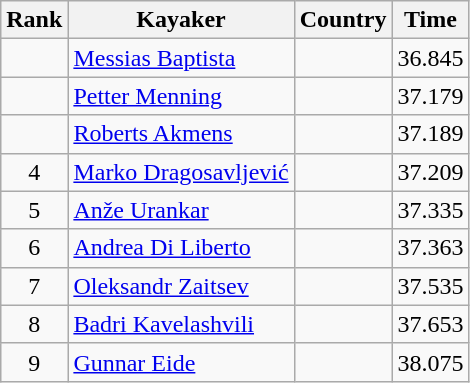<table class="wikitable" style="text-align:center">
<tr>
<th>Rank</th>
<th>Kayaker</th>
<th>Country</th>
<th>Time</th>
</tr>
<tr>
<td></td>
<td align=left><a href='#'>Messias Baptista</a></td>
<td align=left></td>
<td>36.845</td>
</tr>
<tr>
<td></td>
<td align=left><a href='#'>Petter Menning</a></td>
<td align=left></td>
<td>37.179</td>
</tr>
<tr>
<td></td>
<td align=left><a href='#'>Roberts Akmens</a></td>
<td align=left></td>
<td>37.189</td>
</tr>
<tr>
<td>4</td>
<td align=left><a href='#'>Marko Dragosavljević</a></td>
<td align=left></td>
<td>37.209</td>
</tr>
<tr>
<td>5</td>
<td align=left><a href='#'>Anže Urankar</a></td>
<td align=left></td>
<td>37.335</td>
</tr>
<tr>
<td>6</td>
<td align=left><a href='#'>Andrea Di Liberto</a></td>
<td align=left></td>
<td>37.363</td>
</tr>
<tr>
<td>7</td>
<td align=left><a href='#'>Oleksandr Zaitsev</a></td>
<td align=left></td>
<td>37.535</td>
</tr>
<tr>
<td>8</td>
<td align=left><a href='#'>Badri Kavelashvili</a></td>
<td align=left></td>
<td>37.653</td>
</tr>
<tr>
<td>9</td>
<td align=left><a href='#'>Gunnar Eide</a></td>
<td align=left></td>
<td>38.075</td>
</tr>
</table>
